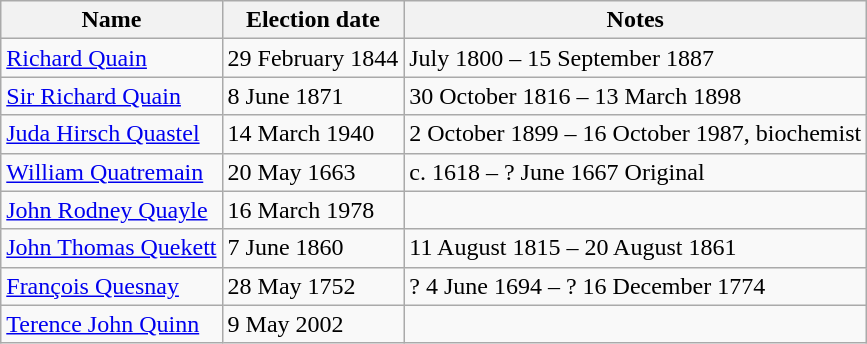<table class="wikitable sortable">
<tr>
<th>Name</th>
<th>Election date</th>
<th class="unsortable">Notes</th>
</tr>
<tr>
<td><a href='#'>Richard Quain</a></td>
<td>29 February 1844</td>
<td>July 1800 – 15 September 1887</td>
</tr>
<tr>
<td><a href='#'>Sir Richard Quain</a></td>
<td>8 June 1871</td>
<td>30 October 1816 – 13 March 1898</td>
</tr>
<tr>
<td><a href='#'>Juda Hirsch Quastel</a></td>
<td>14 March 1940</td>
<td>2 October 1899 – 16 October 1987, biochemist</td>
</tr>
<tr>
<td><a href='#'>William Quatremain</a></td>
<td>20 May 1663</td>
<td>c. 1618 – ? June 1667 Original</td>
</tr>
<tr>
<td><a href='#'>John Rodney Quayle</a></td>
<td>16 March 1978</td>
<td></td>
</tr>
<tr>
<td><a href='#'>John Thomas Quekett</a></td>
<td>7 June 1860</td>
<td>11 August 1815 – 20 August 1861</td>
</tr>
<tr>
<td><a href='#'>François Quesnay</a></td>
<td>28 May 1752</td>
<td>? 4 June 1694 – ? 16 December 1774</td>
</tr>
<tr>
<td><a href='#'>Terence John Quinn</a></td>
<td>9 May 2002</td>
<td></td>
</tr>
</table>
